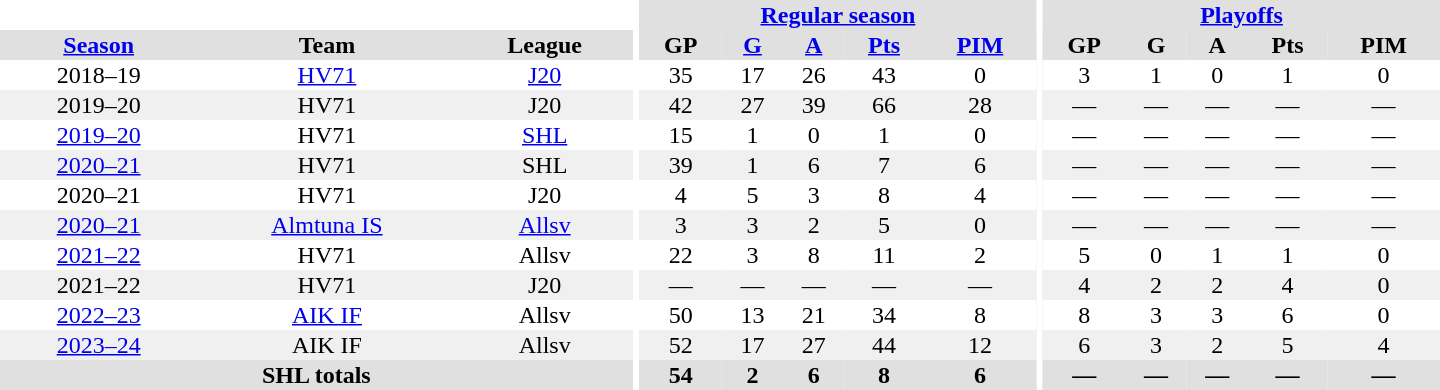<table border="0" cellpadding="1" cellspacing="0" style="text-align:center; width:60em">
<tr bgcolor="#e0e0e0">
<th colspan="3" bgcolor="#ffffff"></th>
<th rowspan="102" bgcolor="#ffffff"></th>
<th colspan="5"><a href='#'>Regular season</a></th>
<th rowspan="102" bgcolor="#ffffff"></th>
<th colspan="5"><a href='#'>Playoffs</a></th>
</tr>
<tr bgcolor="#e0e0e0">
<th><a href='#'>Season</a></th>
<th>Team</th>
<th>League</th>
<th>GP</th>
<th><a href='#'>G</a></th>
<th><a href='#'>A</a></th>
<th><a href='#'>Pts</a></th>
<th><a href='#'>PIM</a></th>
<th>GP</th>
<th>G</th>
<th>A</th>
<th>Pts</th>
<th>PIM</th>
</tr>
<tr>
<td>2018–19</td>
<td><a href='#'>HV71</a></td>
<td><a href='#'>J20</a></td>
<td>35</td>
<td>17</td>
<td>26</td>
<td>43</td>
<td>0</td>
<td>3</td>
<td>1</td>
<td>0</td>
<td>1</td>
<td>0</td>
</tr>
<tr style="background:#f0f0f0;">
<td>2019–20</td>
<td>HV71</td>
<td>J20</td>
<td>42</td>
<td>27</td>
<td>39</td>
<td>66</td>
<td>28</td>
<td>—</td>
<td>—</td>
<td>—</td>
<td>—</td>
<td>—</td>
</tr>
<tr>
<td><a href='#'>2019–20</a></td>
<td>HV71</td>
<td><a href='#'>SHL</a></td>
<td>15</td>
<td>1</td>
<td>0</td>
<td>1</td>
<td>0</td>
<td>—</td>
<td>—</td>
<td>—</td>
<td>—</td>
<td>—</td>
</tr>
<tr style="background:#f0f0f0;">
<td><a href='#'>2020–21</a></td>
<td>HV71</td>
<td>SHL</td>
<td>39</td>
<td>1</td>
<td>6</td>
<td>7</td>
<td>6</td>
<td>—</td>
<td>—</td>
<td>—</td>
<td>—</td>
<td>—</td>
</tr>
<tr>
<td>2020–21</td>
<td>HV71</td>
<td>J20</td>
<td>4</td>
<td>5</td>
<td>3</td>
<td>8</td>
<td>4</td>
<td>—</td>
<td>—</td>
<td>—</td>
<td>—</td>
<td>—</td>
</tr>
<tr style="background:#f0f0f0;">
<td><a href='#'>2020–21</a></td>
<td><a href='#'>Almtuna IS</a></td>
<td><a href='#'>Allsv</a></td>
<td>3</td>
<td>3</td>
<td>2</td>
<td>5</td>
<td>0</td>
<td>—</td>
<td>—</td>
<td>—</td>
<td>—</td>
<td>—</td>
</tr>
<tr>
<td><a href='#'>2021–22</a></td>
<td>HV71</td>
<td>Allsv</td>
<td>22</td>
<td>3</td>
<td>8</td>
<td>11</td>
<td>2</td>
<td>5</td>
<td>0</td>
<td>1</td>
<td>1</td>
<td>0</td>
</tr>
<tr style="background:#f0f0f0;">
<td>2021–22</td>
<td>HV71</td>
<td>J20</td>
<td>—</td>
<td>—</td>
<td>—</td>
<td>—</td>
<td>—</td>
<td>4</td>
<td>2</td>
<td>2</td>
<td>4</td>
<td>0</td>
</tr>
<tr>
<td><a href='#'>2022–23</a></td>
<td><a href='#'>AIK IF</a></td>
<td>Allsv</td>
<td>50</td>
<td>13</td>
<td>21</td>
<td>34</td>
<td>8</td>
<td>8</td>
<td>3</td>
<td>3</td>
<td>6</td>
<td>0</td>
</tr>
<tr style="background:#f0f0f0;">
<td><a href='#'>2023–24</a></td>
<td>AIK IF</td>
<td>Allsv</td>
<td>52</td>
<td>17</td>
<td>27</td>
<td>44</td>
<td>12</td>
<td>6</td>
<td>3</td>
<td>2</td>
<td>5</td>
<td>4</td>
</tr>
<tr bgcolor="#e0e0e0">
<th colspan="3">SHL totals</th>
<th>54</th>
<th>2</th>
<th>6</th>
<th>8</th>
<th>6</th>
<th>—</th>
<th>—</th>
<th>—</th>
<th>—</th>
<th>—</th>
</tr>
</table>
